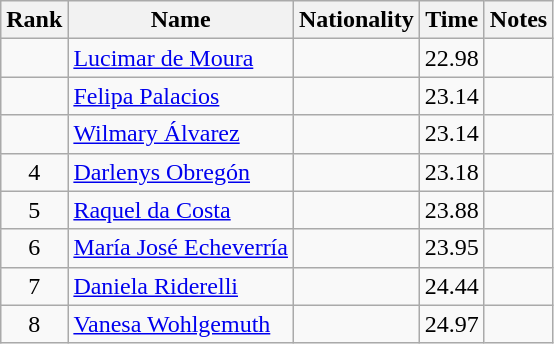<table class="wikitable sortable" style="text-align:center">
<tr>
<th>Rank</th>
<th>Name</th>
<th>Nationality</th>
<th>Time</th>
<th>Notes</th>
</tr>
<tr>
<td></td>
<td align=left><a href='#'>Lucimar de Moura</a></td>
<td align=left></td>
<td>22.98</td>
<td></td>
</tr>
<tr>
<td></td>
<td align=left><a href='#'>Felipa Palacios</a></td>
<td align=left></td>
<td>23.14</td>
<td></td>
</tr>
<tr>
<td></td>
<td align=left><a href='#'>Wilmary Álvarez</a></td>
<td align=left></td>
<td>23.14</td>
<td></td>
</tr>
<tr>
<td>4</td>
<td align=left><a href='#'>Darlenys Obregón</a></td>
<td align=left></td>
<td>23.18</td>
<td></td>
</tr>
<tr>
<td>5</td>
<td align=left><a href='#'>Raquel da Costa</a></td>
<td align=left></td>
<td>23.88</td>
<td></td>
</tr>
<tr>
<td>6</td>
<td align=left><a href='#'>María José Echeverría</a></td>
<td align=left></td>
<td>23.95</td>
<td></td>
</tr>
<tr>
<td>7</td>
<td align=left><a href='#'>Daniela Riderelli</a></td>
<td align=left></td>
<td>24.44</td>
<td></td>
</tr>
<tr>
<td>8</td>
<td align=left><a href='#'>Vanesa Wohlgemuth</a></td>
<td align=left></td>
<td>24.97</td>
<td></td>
</tr>
</table>
